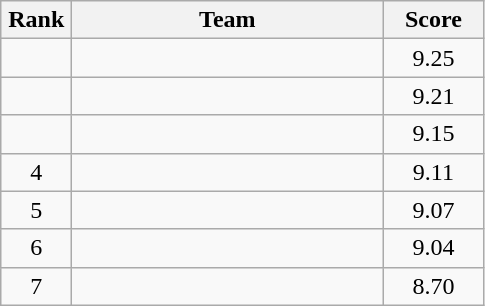<table class=wikitable style="text-align:center">
<tr>
<th width=40>Rank</th>
<th width=200>Team</th>
<th width=60>Score</th>
</tr>
<tr>
<td></td>
<td align=left></td>
<td>9.25</td>
</tr>
<tr>
<td></td>
<td align=left></td>
<td>9.21</td>
</tr>
<tr>
<td></td>
<td align=left></td>
<td>9.15</td>
</tr>
<tr>
<td>4</td>
<td align=left></td>
<td>9.11</td>
</tr>
<tr>
<td>5</td>
<td align=left></td>
<td>9.07</td>
</tr>
<tr>
<td>6</td>
<td align=left></td>
<td>9.04</td>
</tr>
<tr>
<td>7</td>
<td align=left></td>
<td>8.70</td>
</tr>
</table>
